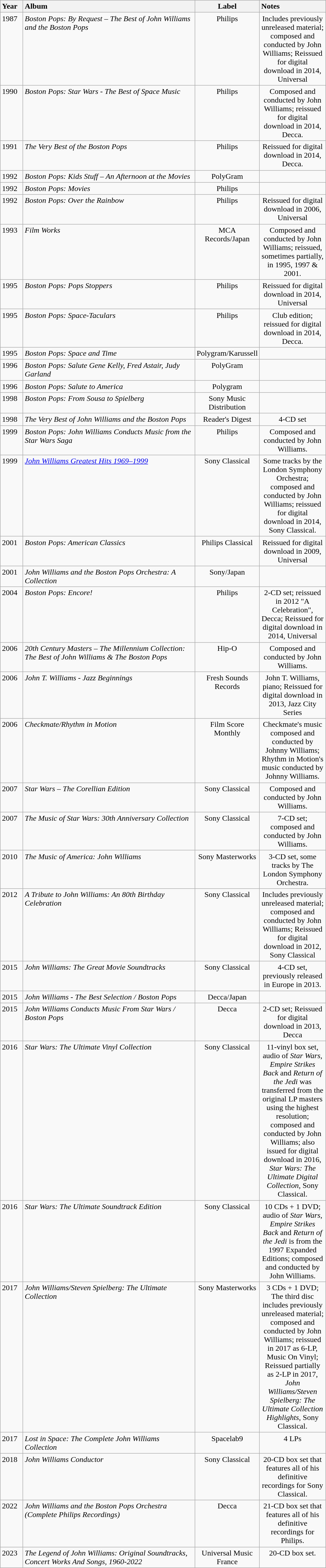<table class="wikitable">
<tr>
<th style="vertical-align:top; text-align:left; width:40px;">Year</th>
<th style="vertical-align:top; text-align:left; width:350px;">Album</th>
<th style="vertical-align:top; text-align:center; width:70px;">Label</th>
<th style="vertical-align:top; text-align:left; width:130px;">Notes</th>
</tr>
<tr style="vertical-align:top;">
<td style="text-align:left; ">1987</td>
<td style="text-align:left; "><em>Boston Pops: By Request – The Best of John Williams and the Boston Pops</em></td>
<td style="text-align:center; ">Philips</td>
<td style="text-align:center; ">Includes previously unreleased material; composed and conducted by John Williams; Reissued for digital download in 2014, Universal</td>
</tr>
<tr style="vertical-align:top;">
<td style="text-align:left; ">1990</td>
<td style="text-align:left; "><em>Boston Pops: Star Wars - The Best of Space Music</em></td>
<td style="text-align:center; ">Philips</td>
<td style="text-align:center; ">Composed and conducted by John Williams; reissued for digital download in 2014, Decca.</td>
</tr>
<tr style="vertical-align:top;">
<td style="text-align:left; ">1991</td>
<td style="text-align:left; "><em>The Very Best of the Boston Pops</em></td>
<td style="text-align:center; ">Philips</td>
<td style="text-align:center; ">Reissued for digital download in 2014, Decca.</td>
</tr>
<tr style="vertical-align:top;">
<td style="text-align:left; ">1992</td>
<td style="text-align:left; "><em>Boston Pops: Kids Stuff – An Afternoon at the Movies</em></td>
<td style="text-align:center; ">PolyGram</td>
<td style="text-align:center; vertical-align:top;"></td>
</tr>
<tr style="vertical-align:top;">
<td style="text-align:left; ">1992</td>
<td style="text-align:left; "><em>Boston Pops: Movies</em></td>
<td style="text-align:center; ">Philips</td>
<td style="text-align:center; vertical-align:top;"></td>
</tr>
<tr style="vertical-align:top;">
<td style="text-align:left; ">1992</td>
<td style="text-align:left; "><em>Boston Pops: Over the Rainbow</em></td>
<td style="text-align:center; ">Philips</td>
<td style="text-align:center; ">Reissued for digital download in 2006, Universal</td>
</tr>
<tr style="vertical-align:top;">
<td style="text-align:left; ">1993</td>
<td style="text-align:left; "><em>Film Works</em></td>
<td style="text-align:center; ">MCA Records/Japan</td>
<td style="text-align:center; ">Composed and conducted by John Williams; reissued, sometimes partially, in 1995, 1997 & 2001.</td>
</tr>
<tr style="vertical-align:top;">
<td style="text-align:left; ">1995</td>
<td style="text-align:left; "><em>Boston Pops: Pops Stoppers</em></td>
<td style="text-align:center; ">Philips</td>
<td style="text-align:center; ">Reissued for digital download in 2014, Universal</td>
</tr>
<tr style="vertical-align:top;">
<td style="text-align:left; ">1995</td>
<td style="text-align:left; "><em>Boston Pops: Space-Taculars</em></td>
<td style="text-align:center; ">Philips</td>
<td style="text-align:center; ">Club edition; reissued for digital download in 2014, Decca.</td>
</tr>
<tr style="vertical-align:top;">
<td style="text-align:left; ">1995</td>
<td style="text-align:left; "><em>Boston Pops: Space and Time</em></td>
<td style="text-align:center; ">Polygram/Karussell</td>
<td style="text-align:center; vertical-align:top;"></td>
</tr>
<tr style="vertical-align:top;">
<td style="text-align:left; ">1996</td>
<td style="text-align:left; "><em>Boston Pops: Salute Gene Kelly, Fred Astair, Judy Garland</em></td>
<td style="text-align:center; ">PolyGram</td>
<td style="text-align:center; vertical-align:top;"></td>
</tr>
<tr style="vertical-align:top;">
<td style="text-align:left; ">1996</td>
<td style="text-align:left; "><em>Boston Pops: Salute to America</em></td>
<td style="text-align:center; ">Polygram</td>
<td style="text-align:center; vertical-align:top;"></td>
</tr>
<tr style="vertical-align:top;">
<td style="text-align:left; ">1998</td>
<td style="text-align:left; "><em>Boston Pops: From Sousa to Spielberg</em></td>
<td style="text-align:center; ">Sony Music Distribution</td>
<td style="text-align:center; vertical-align:top;"></td>
</tr>
<tr style="vertical-align:top;">
<td style="text-align:left; ">1998</td>
<td style="text-align:left; "><em>The Very Best of John Williams and the Boston Pops</em></td>
<td style="text-align:center; ">Reader's Digest</td>
<td style="text-align:center; ">4-CD set</td>
</tr>
<tr style="vertical-align:top;">
<td style="text-align:left; ">1999</td>
<td style="text-align:left; "><em>Boston Pops: John Williams Conducts Music from the Star Wars Saga</em></td>
<td style="text-align:center; ">Philips</td>
<td style="text-align:center; ">Composed and conducted by John Williams.</td>
</tr>
<tr style="vertical-align:top;">
<td style="text-align:left; ">1999</td>
<td style="text-align:left; "><em><a href='#'>John Williams Greatest Hits 1969–1999</a></em></td>
<td style="text-align:center; ">Sony Classical</td>
<td style="text-align:center; ">Some tracks by the London Symphony Orchestra; composed and conducted by John Williams; reissued for digital download in 2014, Sony Classical.</td>
</tr>
<tr style="vertical-align:top;">
<td style="text-align:left; ">2001</td>
<td style="text-align:left; "><em>Boston Pops: American Classics</em></td>
<td style="text-align:center; ">Philips Classical</td>
<td style="text-align:center; ">Reissued for digital download in 2009, Universal</td>
</tr>
<tr style="vertical-align:top;">
<td style="text-align:left; ">2001</td>
<td style="text-align:left; "><em>John Williams and the Boston Pops Orchestra: A Collection</em></td>
<td style="text-align:center; ">Sony/Japan</td>
<td style="text-align:center; vertical-align:top;"></td>
</tr>
<tr style="vertical-align:top;">
<td style="text-align:left; ">2004</td>
<td style="text-align:left; "><em>Boston Pops: Encore!</em></td>
<td style="text-align:center; ">Philips</td>
<td style="text-align:center; ">2-CD set; reissued in 2012 "A Celebration", Decca; Reissued for digital download in 2014, Universal</td>
</tr>
<tr style="vertical-align:top;">
<td style="text-align:left; ">2006</td>
<td style="text-align:left; "><em>20th Century Masters – The Millennium Collection: The Best of John Williams & The Boston Pops</em></td>
<td style="text-align:center; ">Hip-O</td>
<td style="text-align:center; ">Composed and conducted by John Williams.</td>
</tr>
<tr style="vertical-align:top;">
<td style="text-align:left; ">2006</td>
<td style="text-align:left; "><em>John T. Williams - Jazz Beginnings</em></td>
<td style="text-align:center; ">Fresh Sounds Records</td>
<td style="text-align:center; ">John T. Williams, piano; Reissued for digital download in 2013, Jazz City Series</td>
</tr>
<tr style="vertical-align:top;">
<td style="text-align:left; ">2006</td>
<td style="text-align:left; "><em>Checkmate/Rhythm in Motion</em></td>
<td style="text-align:center; ">Film Score Monthly</td>
<td style="text-align:center; ">Checkmate's music composed and conducted by Johnny Williams; Rhythm in Motion's music conducted by Johnny Williams.</td>
</tr>
<tr style="vertical-align:top;">
<td style="text-align:left; ">2007</td>
<td style="text-align:left; "><em>Star Wars – The Corellian Edition</em></td>
<td style="text-align:center; ">Sony Classical</td>
<td style="text-align:center; ">Composed and conducted by John Williams.</td>
</tr>
<tr style="vertical-align:top;">
<td style="text-align:left; ">2007</td>
<td style="text-align:left; "><em>The Music of Star Wars: 30th Anniversary Collection</em></td>
<td style="text-align:center; ">Sony Classical</td>
<td style="text-align:center; ">7-CD set; composed and conducted by John Williams.</td>
</tr>
<tr style="vertical-align:top;">
<td style="text-align:left; ">2010</td>
<td style="text-align:left; "><em>The Music of America: John Williams</em></td>
<td style="text-align:center; ">Sony Masterworks</td>
<td style="text-align:center; ">3-CD set, some tracks by The London Symphony Orchestra.</td>
</tr>
<tr style="vertical-align:top;">
<td style="text-align:left; ">2012</td>
<td style="text-align:left; "><em>A Tribute to John Williams: An 80th Birthday Celebration</em></td>
<td style="text-align:center; ">Sony Classical</td>
<td style="text-align:center; ">Includes previously unreleased material; composed and conducted by John Williams; Reissued for digital download in 2012, Sony Classical</td>
</tr>
<tr style="vertical-align:top;">
<td style="text-align:left; ">2015</td>
<td style="text-align:left; "><em>John Williams: The Great Movie Soundtracks</em></td>
<td style="text-align:center; ">Sony Classical</td>
<td style="text-align:center; ">4-CD set, previously released in Europe in 2013.</td>
</tr>
<tr style="vertical-align:top;">
<td style="text-align:left; ">2015</td>
<td style="text-align:left; "><em>John Williams - The Best Selection / Boston Pops</em></td>
<td style="text-align:center; ">Decca/Japan</td>
<td style="text-align:center; vertical-align:top;"></td>
</tr>
<tr style="vertical-align:top;">
<td style="text-align:left; ">2015</td>
<td style="text-align:left; "><em>John Williams Conducts Music From Star Wars / Boston Pops</em></td>
<td style="text-align:center; ">Decca</td>
<td style="text-align:center; ">2-CD set; Reissued for digital download in 2013, Decca</td>
</tr>
<tr style="vertical-align:top;">
<td style="text-align:left; ">2016</td>
<td style="text-align:left; "><em>Star Wars: The Ultimate Vinyl Collection</em></td>
<td style="text-align:center; ">Sony Classical</td>
<td style="text-align:center; ">11-vinyl box set, audio of <em>Star Wars</em>, <em>Empire Strikes Back</em> and <em>Return of the Jedi</em> was transferred from the original LP masters using the highest resolution; composed and conducted by John Williams; also issued for digital download in 2016, <em>Star Wars: The Ultimate Digital Collection</em>, Sony Classical.</td>
</tr>
<tr style="vertical-align:top;">
<td style="text-align:left; ">2016</td>
<td style="text-align:left; "><em>Star Wars: The Ultimate Soundtrack Edition</em></td>
<td style="text-align:center; ">Sony Classical</td>
<td style="text-align:center; ">10 CDs + 1 DVD; audio of <em>Star Wars</em>, <em>Empire Strikes Back</em> and <em>Return of the Jedi</em> is from the 1997 Expanded Editions; composed and conducted by John Williams.</td>
</tr>
<tr style="vertical-align:top;">
<td style="text-align:left; ">2017</td>
<td style="text-align:left; "><em>John Williams/Steven Spielberg: The Ultimate Collection</em></td>
<td style="text-align:center; ">Sony Masterworks</td>
<td style="text-align:center; ">3 CDs + 1 DVD; The third disc includes previously unreleased material; composed and conducted by John Williams; reissued in 2017 as 6-LP, Music On Vinyl; Reissued partially as 2-LP in 2017, <em>John Williams/Steven Spielberg: The Ultimate Collection Highlights</em>, Sony Classical.</td>
</tr>
<tr style="vertical-align:top;">
<td style="text-align:left; ">2017</td>
<td style="text-align:left; "><em>Lost in Space: The Complete John Williams Collection</em></td>
<td style="text-align:center; ">Spacelab9</td>
<td style="text-align:center; ">4 LPs</td>
</tr>
<tr>
<td style="text-align:left; vertical-align:top;">2018</td>
<td style="text-align:left; vertical-align:top;"><em>John Williams Conductor</em></td>
<td style="text-align:center; vertical-align:top;">Sony Classical</td>
<td style="text-align:center; vertical-align:top;">20-CD box set that features all of his definitive recordings for Sony Classical.</td>
</tr>
<tr>
<td style="text-align:left; vertical-align:top;">2022</td>
<td style="text-align:left; vertical-align:top;"><em>John Williams and the Boston Pops Orchestra (Complete Philips Recordings)</em></td>
<td style="text-align:center; vertical-align:top;">Decca</td>
<td style="text-align:center; vertical-align:top;">21-CD box set that features all of his definitive recordings for Philips.</td>
</tr>
<tr>
<td style="text-align:left; vertical-align:top;">2023</td>
<td style="text-align:left; vertical-align:top;"><em>The Legend of John Williams: Original Soundtracks, Concert Works And Songs, 1960-2022</em></td>
<td style="text-align:center; vertical-align:top;">Universal Music France</td>
<td style="text-align:center; vertical-align:top;">20-CD box set.</td>
</tr>
</table>
